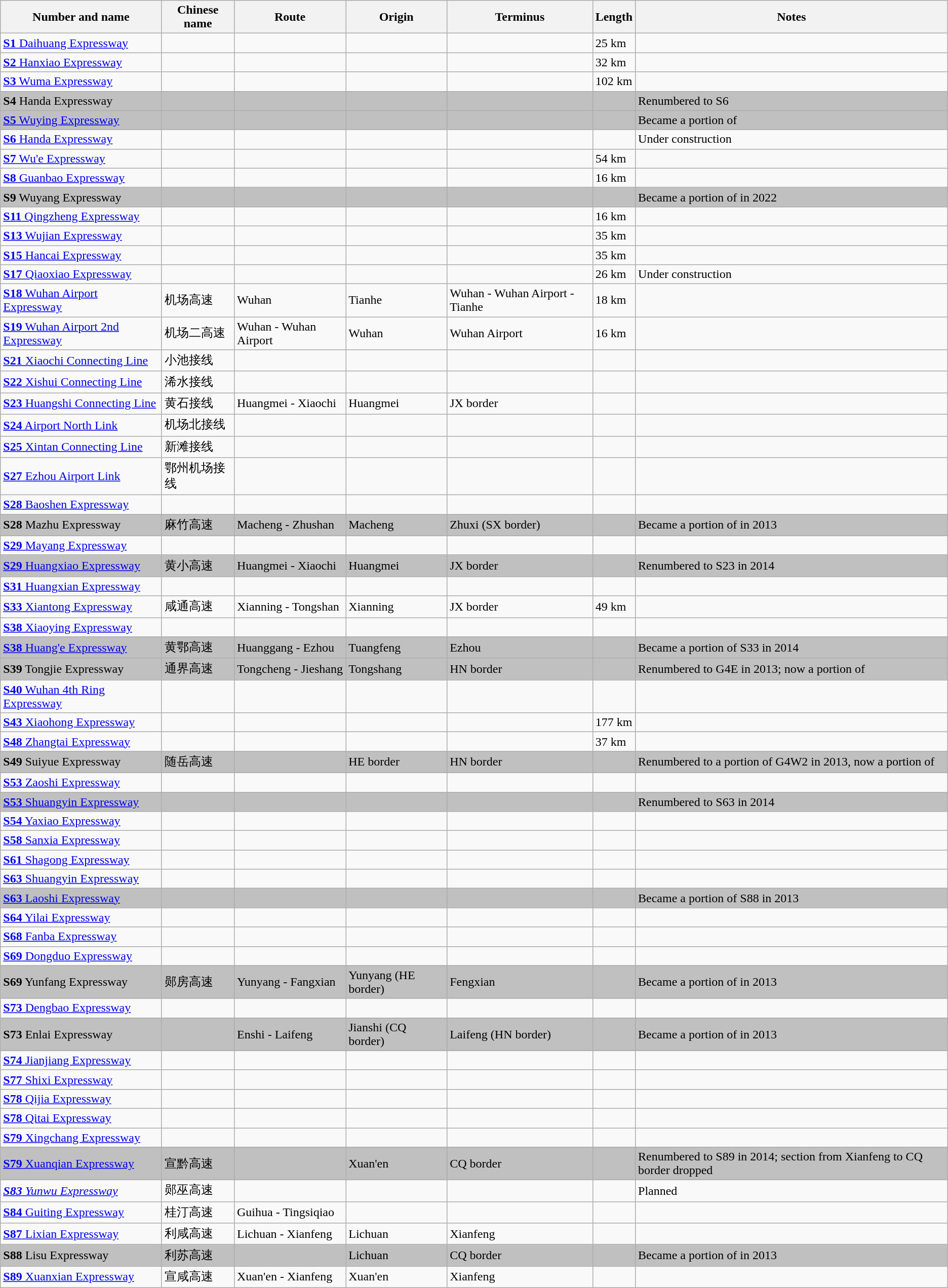<table class="wikitable collapsible">
<tr>
<th>Number and name</th>
<th>Chinese name</th>
<th>Route</th>
<th>Origin</th>
<th>Terminus</th>
<th>Length</th>
<th>Notes</th>
</tr>
<tr>
<td> <a href='#'><strong>S1</strong> Daihuang Expressway</a></td>
<td></td>
<td></td>
<td></td>
<td></td>
<td>25 km</td>
<td></td>
</tr>
<tr>
<td> <a href='#'><strong>S2</strong> Hanxiao Expressway</a></td>
<td></td>
<td></td>
<td></td>
<td></td>
<td>32 km</td>
<td></td>
</tr>
<tr>
<td> <a href='#'><strong>S3</strong> Wuma Expressway</a></td>
<td></td>
<td></td>
<td></td>
<td></td>
<td>102 km</td>
<td></td>
</tr>
<tr style="background:Silver; color:black;">
<td> <strong>S4</strong> Handa Expressway</td>
<td></td>
<td></td>
<td></td>
<td></td>
<td></td>
<td>Renumbered to S6</td>
</tr>
<tr style="background:Silver; color:black;">
<td> <a href='#'><strong>S5</strong> Wuying Expressway</a></td>
<td></td>
<td></td>
<td></td>
<td></td>
<td></td>
<td>Became a portion of </td>
</tr>
<tr>
<td><a href='#'><strong>S6</strong> Handa Expressway</a></td>
<td></td>
<td></td>
<td></td>
<td></td>
<td></td>
<td>Under construction</td>
</tr>
<tr>
<td> <a href='#'><strong>S7</strong> Wu'e Expressway</a></td>
<td></td>
<td></td>
<td></td>
<td></td>
<td>54 km</td>
<td></td>
</tr>
<tr>
<td> <a href='#'><strong>S8</strong> Guanbao Expressway</a></td>
<td></td>
<td></td>
<td></td>
<td></td>
<td>16 km</td>
<td></td>
</tr>
<tr style="background:Silver; color:black;">
<td> <strong>S9</strong> Wuyang Expressway</td>
<td></td>
<td></td>
<td></td>
<td></td>
<td></td>
<td>Became a portion of  in 2022</td>
</tr>
<tr>
<td> <a href='#'><strong>S11</strong> Qingzheng Expressway</a></td>
<td></td>
<td></td>
<td></td>
<td></td>
<td>16 km</td>
<td></td>
</tr>
<tr>
<td> <a href='#'><strong>S13</strong> Wujian Expressway</a></td>
<td></td>
<td></td>
<td></td>
<td></td>
<td>35 km</td>
<td></td>
</tr>
<tr>
<td> <a href='#'><strong>S15</strong> Hancai Expressway</a></td>
<td></td>
<td></td>
<td></td>
<td></td>
<td>35 km</td>
<td></td>
</tr>
<tr>
<td> <a href='#'><strong>S17</strong> Qiaoxiao Expressway</a></td>
<td></td>
<td></td>
<td></td>
<td></td>
<td>26 km</td>
<td>Under construction</td>
</tr>
<tr>
<td> <a href='#'><strong>S18</strong> Wuhan Airport Expressway</a></td>
<td>机场高速</td>
<td>Wuhan</td>
<td>Tianhe</td>
<td>Wuhan - Wuhan Airport - Tianhe</td>
<td>18 km</td>
<td></td>
</tr>
<tr>
<td> <a href='#'><strong>S19</strong> Wuhan Airport 2nd Expressway</a></td>
<td>机场二高速</td>
<td>Wuhan - Wuhan Airport</td>
<td>Wuhan</td>
<td>Wuhan Airport</td>
<td>16 km</td>
<td></td>
</tr>
<tr>
<td><a href='#'><strong>S21</strong> Xiaochi Connecting Line</a></td>
<td>小池接线</td>
<td></td>
<td></td>
<td></td>
<td></td>
<td></td>
</tr>
<tr>
<td><a href='#'><strong>S22</strong> Xishui Connecting Line</a></td>
<td>浠水接线</td>
<td></td>
<td></td>
<td></td>
<td></td>
<td></td>
</tr>
<tr>
<td><a href='#'><strong>S23</strong> Huangshi Connecting Line</a></td>
<td>黄石接线</td>
<td>Huangmei - Xiaochi</td>
<td>Huangmei</td>
<td>JX border</td>
<td></td>
<td></td>
</tr>
<tr>
<td><a href='#'><strong>S24</strong> Airport North Link</a></td>
<td>机场北接线</td>
<td></td>
<td></td>
<td></td>
<td></td>
<td></td>
</tr>
<tr>
<td><a href='#'><strong>S25</strong> Xintan Connecting Line</a></td>
<td>新滩接线</td>
<td></td>
<td></td>
<td></td>
<td></td>
<td></td>
</tr>
<tr>
<td><a href='#'><strong>S27</strong> Ezhou Airport Link</a></td>
<td>鄂州机场接线</td>
<td></td>
<td></td>
<td></td>
<td></td>
<td></td>
</tr>
<tr>
<td> <a href='#'><strong>S28</strong> Baoshen Expressway</a></td>
<td></td>
<td></td>
<td></td>
<td></td>
<td></td>
<td></td>
</tr>
<tr style="background:Silver; color:black;">
<td> <strong>S28</strong> Mazhu Expressway</td>
<td>麻竹高速</td>
<td>Macheng - Zhushan</td>
<td>Macheng</td>
<td>Zhuxi (SX border)</td>
<td></td>
<td>Became a portion of  in 2013</td>
</tr>
<tr>
<td> <a href='#'><strong>S29</strong> Mayang Expressway</a></td>
<td></td>
<td></td>
<td></td>
<td></td>
<td></td>
<td></td>
</tr>
<tr style="background:Silver; color:black;">
<td> <a href='#'><strong>S29</strong> Huangxiao Expressway</a></td>
<td>黄小高速</td>
<td>Huangmei - Xiaochi</td>
<td>Huangmei</td>
<td>JX border</td>
<td></td>
<td>Renumbered to S23 in 2014</td>
</tr>
<tr>
<td> <a href='#'><strong>S31</strong> Huangxian Expressway</a></td>
<td></td>
<td></td>
<td></td>
<td></td>
<td></td>
<td></td>
</tr>
<tr>
<td> <a href='#'><strong>S33</strong> Xiantong Expressway</a></td>
<td>咸通高速</td>
<td>Xianning - Tongshan</td>
<td>Xianning</td>
<td>JX border</td>
<td>49 km</td>
<td></td>
</tr>
<tr>
<td> <a href='#'><strong>S38</strong> Xiaoying Expressway</a></td>
<td></td>
<td></td>
<td></td>
<td></td>
<td></td>
<td></td>
</tr>
<tr style="background:Silver; color:black;">
<td> <a href='#'><strong>S38</strong> Huang'e Expressway</a></td>
<td>黄鄂高速</td>
<td>Huanggang - Ezhou</td>
<td>Tuangfeng</td>
<td>Ezhou</td>
<td></td>
<td>Became a portion of S33 in 2014</td>
</tr>
<tr style="background:Silver; color:black;">
<td><strong>S39</strong> Tongjie Expressway</td>
<td>通界高速</td>
<td>Tongcheng - Jieshang</td>
<td>Tongshang</td>
<td>HN border</td>
<td></td>
<td>Renumbered to G4E in 2013; now a portion of </td>
</tr>
<tr>
<td> <a href='#'><strong>S40</strong> Wuhan 4th Ring Expressway</a></td>
<td></td>
<td></td>
<td></td>
<td></td>
<td></td>
<td></td>
</tr>
<tr>
<td> <a href='#'><strong>S43</strong> Xiaohong Expressway</a></td>
<td></td>
<td></td>
<td></td>
<td></td>
<td>177 km</td>
<td></td>
</tr>
<tr>
<td> <a href='#'><strong>S48</strong> Zhangtai Expressway</a></td>
<td></td>
<td></td>
<td></td>
<td></td>
<td>37 km</td>
<td></td>
</tr>
<tr style="background:Silver; color:black;">
<td><strong>S49</strong> Suiyue Expressway</td>
<td>随岳高速</td>
<td></td>
<td>HE border</td>
<td>HN border</td>
<td></td>
<td>Renumbered to a portion of G4W2 in 2013, now a portion of </td>
</tr>
<tr>
<td> <a href='#'><strong>S53</strong> Zaoshi Expressway</a></td>
<td></td>
<td></td>
<td></td>
<td></td>
<td></td>
<td></td>
</tr>
<tr style="background:Silver; color:black;">
<td> <a href='#'><strong>S53</strong> Shuangyin Expressway</a></td>
<td></td>
<td></td>
<td></td>
<td></td>
<td></td>
<td>Renumbered to S63 in 2014</td>
</tr>
<tr>
<td><a href='#'><strong>S54</strong> Yaxiao Expressway</a></td>
<td></td>
<td></td>
<td></td>
<td></td>
<td></td>
<td></td>
</tr>
<tr>
<td> <a href='#'><strong>S58</strong> Sanxia Expressway</a></td>
<td></td>
<td></td>
<td></td>
<td></td>
<td></td>
<td></td>
</tr>
<tr>
<td> <a href='#'><strong>S61</strong> Shagong Expressway</a></td>
<td></td>
<td></td>
<td></td>
<td></td>
<td></td>
<td></td>
</tr>
<tr>
<td> <a href='#'><strong>S63</strong> Shuangyin Expressway</a></td>
<td></td>
<td></td>
<td></td>
<td></td>
<td></td>
<td></td>
</tr>
<tr style="background:Silver; color:black;">
<td> <a href='#'><strong>S63</strong> Laoshi Expressway</a></td>
<td></td>
<td></td>
<td></td>
<td></td>
<td></td>
<td>Became a portion of S88 in 2013</td>
</tr>
<tr>
<td> <a href='#'><strong>S64</strong> Yilai Expressway</a></td>
<td></td>
<td></td>
<td></td>
<td></td>
<td></td>
<td></td>
</tr>
<tr>
<td> <a href='#'><strong>S68</strong> Fanba Expressway</a></td>
<td></td>
<td></td>
<td></td>
<td></td>
<td></td>
<td></td>
</tr>
<tr>
<td> <a href='#'><strong>S69</strong> Dongduo Expressway</a></td>
<td></td>
<td></td>
<td></td>
<td></td>
<td></td>
<td></td>
</tr>
<tr style="background:Silver; color:black;">
<td> <strong>S69</strong> Yunfang Expressway</td>
<td>郧房高速</td>
<td>Yunyang - Fangxian</td>
<td>Yunyang (HE border)</td>
<td>Fengxian</td>
<td></td>
<td>Became a portion of  in 2013</td>
</tr>
<tr>
<td> <a href='#'><strong>S73</strong> Dengbao Expressway</a></td>
<td></td>
<td></td>
<td></td>
<td></td>
<td></td>
<td></td>
</tr>
<tr style="background:Silver; color:black;">
<td> <strong>S73</strong> Enlai Expressway</td>
<td></td>
<td>Enshi - Laifeng</td>
<td>Jianshi (CQ border)</td>
<td>Laifeng (HN border)</td>
<td></td>
<td>Became a portion of  in 2013</td>
</tr>
<tr>
<td> <a href='#'><strong>S74</strong> Jianjiang Expressway</a></td>
<td></td>
<td></td>
<td></td>
<td></td>
<td></td>
<td></td>
</tr>
<tr>
<td><a href='#'><strong>S77</strong> Shixi Expressway</a></td>
<td></td>
<td></td>
<td></td>
<td></td>
<td></td>
<td></td>
</tr>
<tr>
<td> <a href='#'><strong>S78</strong> Qijia Expressway</a></td>
<td></td>
<td></td>
<td></td>
<td></td>
<td></td>
<td></td>
</tr>
<tr>
<td> <a href='#'><strong>S78</strong> Qitai Expressway</a></td>
<td></td>
<td></td>
<td></td>
<td></td>
<td></td>
<td></td>
</tr>
<tr>
<td> <a href='#'><strong>S79</strong> Xingchang Expressway</a></td>
<td></td>
<td></td>
<td></td>
<td></td>
<td></td>
<td></td>
</tr>
<tr style="background:Silver; color:black;">
<td> <a href='#'><strong>S79</strong> Xuanqian Expressway</a></td>
<td>宣黔高速</td>
<td></td>
<td>Xuan'en</td>
<td>CQ border</td>
<td></td>
<td>Renumbered to S89 in 2014; section from Xianfeng to CQ border dropped</td>
</tr>
<tr>
<td> <em><a href='#'><strong>S83</strong> Yunwu Expressway</a></em></td>
<td>郧巫高速</td>
<td></td>
<td></td>
<td></td>
<td></td>
<td>Planned</td>
</tr>
<tr>
<td> <a href='#'><strong>S84</strong> Guiting Expressway</a></td>
<td>桂汀高速</td>
<td>Guihua - Tingsiqiao</td>
<td></td>
<td></td>
<td></td>
<td></td>
</tr>
<tr>
<td><a href='#'><strong>S87</strong> Lixian Expressway</a></td>
<td>利咸高速</td>
<td>Lichuan - Xianfeng</td>
<td>Lichuan</td>
<td>Xianfeng</td>
<td></td>
<td></td>
</tr>
<tr style="background:Silver; color:black;">
<td> <strong>S88</strong> Lisu Expressway</td>
<td>利苏高速</td>
<td></td>
<td>Lichuan</td>
<td>CQ border</td>
<td></td>
<td>Became a portion of  in 2013</td>
</tr>
<tr>
<td> <a href='#'><strong>S89</strong> Xuanxian Expressway</a></td>
<td>宣咸高速</td>
<td>Xuan'en - Xianfeng</td>
<td>Xuan'en</td>
<td>Xianfeng</td>
<td></td>
<td></td>
</tr>
</table>
